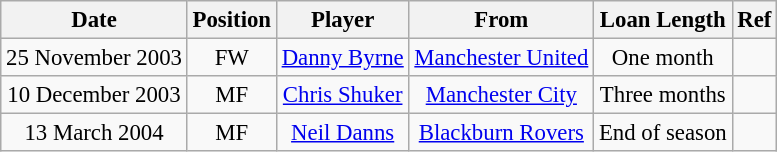<table class="wikitable" style="font-size: 95%; text-align: center;">
<tr>
<th>Date</th>
<th>Position</th>
<th>Player</th>
<th>From</th>
<th>Loan Length</th>
<th>Ref</th>
</tr>
<tr>
<td>25 November 2003</td>
<td>FW</td>
<td><a href='#'>Danny Byrne</a></td>
<td><a href='#'>Manchester United</a></td>
<td>One month</td>
<td></td>
</tr>
<tr>
<td>10 December 2003</td>
<td>MF</td>
<td><a href='#'>Chris Shuker</a></td>
<td><a href='#'>Manchester City</a></td>
<td>Three months</td>
<td></td>
</tr>
<tr>
<td>13 March 2004</td>
<td>MF</td>
<td><a href='#'>Neil Danns</a></td>
<td><a href='#'>Blackburn Rovers</a></td>
<td>End of season</td>
<td></td>
</tr>
</table>
